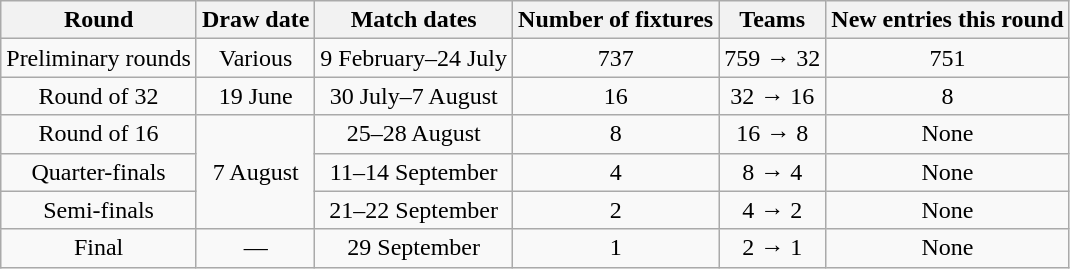<table class="wikitable" style="text-align:center">
<tr>
<th>Round</th>
<th>Draw date</th>
<th>Match dates</th>
<th>Number of fixtures</th>
<th>Teams</th>
<th>New entries this round</th>
</tr>
<tr>
<td>Preliminary rounds</td>
<td>Various</td>
<td>9 February–24 July</td>
<td>737</td>
<td>759 → 32</td>
<td>751</td>
</tr>
<tr>
<td>Round of 32</td>
<td>19 June</td>
<td>30 July–7 August</td>
<td>16</td>
<td>32 → 16</td>
<td>8</td>
</tr>
<tr>
<td>Round of 16</td>
<td rowspan=3>7 August</td>
<td>25–28 August</td>
<td>8</td>
<td>16 → 8</td>
<td>None</td>
</tr>
<tr>
<td>Quarter-finals</td>
<td>11–14 September</td>
<td>4</td>
<td>8 → 4</td>
<td>None</td>
</tr>
<tr>
<td>Semi-finals</td>
<td>21–22 September</td>
<td>2</td>
<td>4 → 2</td>
<td>None</td>
</tr>
<tr>
<td>Final</td>
<td>—</td>
<td>29 September</td>
<td>1</td>
<td>2 → 1</td>
<td>None</td>
</tr>
</table>
